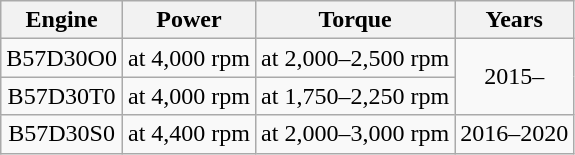<table class="wikitable sortable" style="text-align: center;">
<tr>
<th>Engine</th>
<th>Power</th>
<th>Torque</th>
<th>Years</th>
</tr>
<tr>
<td>B57D30O0</td>
<td> at 4,000 rpm</td>
<td> at 2,000–2,500 rpm</td>
<td rowspan="2">2015–</td>
</tr>
<tr>
<td>B57D30T0</td>
<td> at 4,000 rpm</td>
<td> at 1,750–2,250 rpm</td>
</tr>
<tr>
<td>B57D30S0</td>
<td> at 4,400 rpm</td>
<td> at 2,000–3,000 rpm</td>
<td>2016–2020</td>
</tr>
</table>
